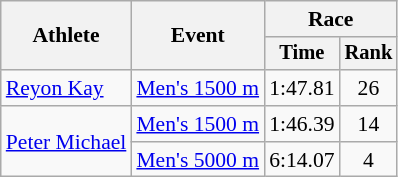<table class="wikitable" style="font-size:90%;text-align:center;">
<tr>
<th rowspan=2>Athlete</th>
<th rowspan=2>Event</th>
<th colspan="2">Race</th>
</tr>
<tr style="font-size:95%">
<th>Time</th>
<th>Rank</th>
</tr>
<tr>
<td style="text-align:left;"><a href='#'>Reyon Kay</a></td>
<td style="text-align:left;"><a href='#'>Men's 1500 m</a></td>
<td>1:47.81</td>
<td>26</td>
</tr>
<tr>
<td style="text-align:left;" rowspan=2><a href='#'>Peter Michael</a></td>
<td style="text-align:left;"><a href='#'>Men's 1500 m</a></td>
<td>1:46.39</td>
<td>14</td>
</tr>
<tr>
<td style="text-align:left;"><a href='#'>Men's 5000 m</a></td>
<td>6:14.07</td>
<td>4</td>
</tr>
</table>
